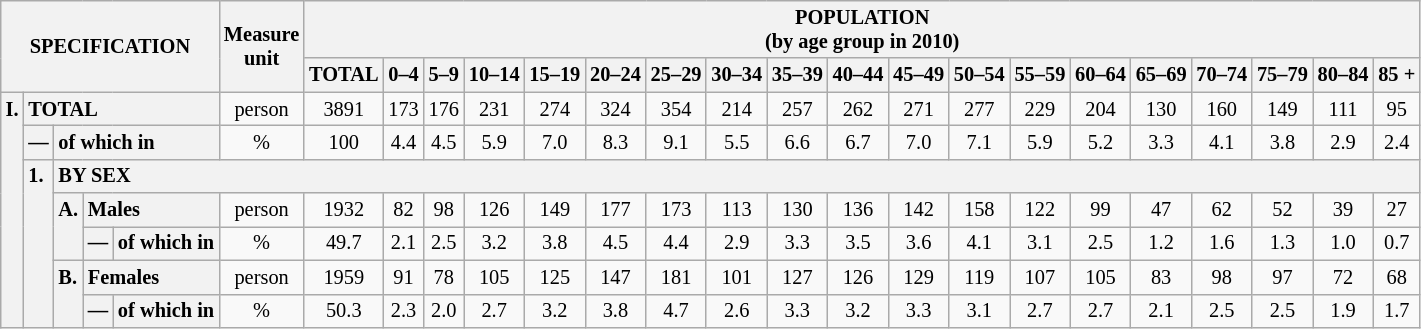<table class="wikitable" style="font-size:85%; text-align:center">
<tr>
<th rowspan="2" colspan="5">SPECIFICATION</th>
<th rowspan="2">Measure<br> unit</th>
<th colspan="20" rowspan="1">POPULATION<br> (by age group in 2010)</th>
</tr>
<tr>
<th>TOTAL</th>
<th>0–4</th>
<th>5–9</th>
<th>10–14</th>
<th>15–19</th>
<th>20–24</th>
<th>25–29</th>
<th>30–34</th>
<th>35–39</th>
<th>40–44</th>
<th>45–49</th>
<th>50–54</th>
<th>55–59</th>
<th>60–64</th>
<th>65–69</th>
<th>70–74</th>
<th>75–79</th>
<th>80–84</th>
<th>85 +</th>
</tr>
<tr>
<th style="text-align:left" valign="top" rowspan="7">I.</th>
<th style="text-align:left" colspan="4">TOTAL</th>
<td>person</td>
<td>3891</td>
<td>173</td>
<td>176</td>
<td>231</td>
<td>274</td>
<td>324</td>
<td>354</td>
<td>214</td>
<td>257</td>
<td>262</td>
<td>271</td>
<td>277</td>
<td>229</td>
<td>204</td>
<td>130</td>
<td>160</td>
<td>149</td>
<td>111</td>
<td>95</td>
</tr>
<tr>
<th style="text-align:left" valign="top">—</th>
<th style="text-align:left" colspan="3">of which in</th>
<td>%</td>
<td>100</td>
<td>4.4</td>
<td>4.5</td>
<td>5.9</td>
<td>7.0</td>
<td>8.3</td>
<td>9.1</td>
<td>5.5</td>
<td>6.6</td>
<td>6.7</td>
<td>7.0</td>
<td>7.1</td>
<td>5.9</td>
<td>5.2</td>
<td>3.3</td>
<td>4.1</td>
<td>3.8</td>
<td>2.9</td>
<td>2.4</td>
</tr>
<tr>
<th style="text-align:left" valign="top" rowspan="5">1.</th>
<th style="text-align:left" colspan="23">BY SEX</th>
</tr>
<tr>
<th style="text-align:left" valign="top" rowspan="2">A.</th>
<th style="text-align:left" colspan="2">Males</th>
<td>person</td>
<td>1932</td>
<td>82</td>
<td>98</td>
<td>126</td>
<td>149</td>
<td>177</td>
<td>173</td>
<td>113</td>
<td>130</td>
<td>136</td>
<td>142</td>
<td>158</td>
<td>122</td>
<td>99</td>
<td>47</td>
<td>62</td>
<td>52</td>
<td>39</td>
<td>27</td>
</tr>
<tr>
<th style="text-align:left" valign="top">—</th>
<th style="text-align:left" colspan="1">of which in</th>
<td>%</td>
<td>49.7</td>
<td>2.1</td>
<td>2.5</td>
<td>3.2</td>
<td>3.8</td>
<td>4.5</td>
<td>4.4</td>
<td>2.9</td>
<td>3.3</td>
<td>3.5</td>
<td>3.6</td>
<td>4.1</td>
<td>3.1</td>
<td>2.5</td>
<td>1.2</td>
<td>1.6</td>
<td>1.3</td>
<td>1.0</td>
<td>0.7</td>
</tr>
<tr>
<th style="text-align:left" valign="top" rowspan="2">B.</th>
<th style="text-align:left" colspan="2">Females</th>
<td>person</td>
<td>1959</td>
<td>91</td>
<td>78</td>
<td>105</td>
<td>125</td>
<td>147</td>
<td>181</td>
<td>101</td>
<td>127</td>
<td>126</td>
<td>129</td>
<td>119</td>
<td>107</td>
<td>105</td>
<td>83</td>
<td>98</td>
<td>97</td>
<td>72</td>
<td>68</td>
</tr>
<tr>
<th style="text-align:left" valign="top">—</th>
<th style="text-align:left" colspan="1">of which in</th>
<td>%</td>
<td>50.3</td>
<td>2.3</td>
<td>2.0</td>
<td>2.7</td>
<td>3.2</td>
<td>3.8</td>
<td>4.7</td>
<td>2.6</td>
<td>3.3</td>
<td>3.2</td>
<td>3.3</td>
<td>3.1</td>
<td>2.7</td>
<td>2.7</td>
<td>2.1</td>
<td>2.5</td>
<td>2.5</td>
<td>1.9</td>
<td>1.7</td>
</tr>
</table>
